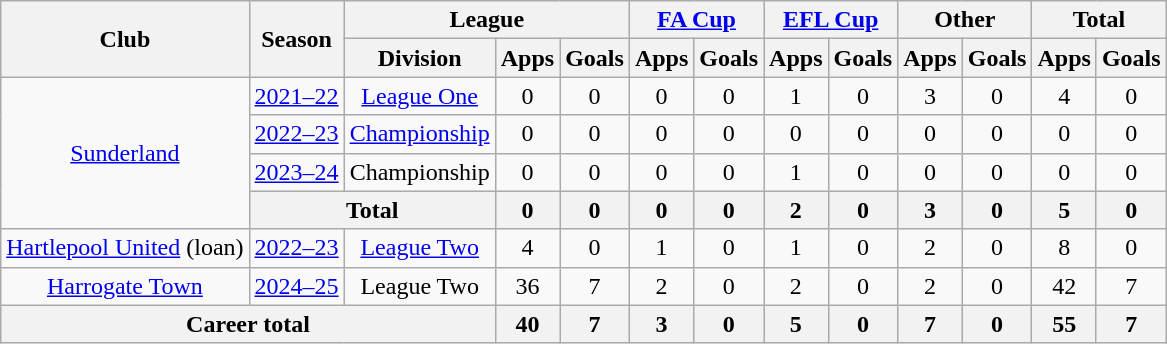<table class="wikitable" style="text-align:center;">
<tr>
<th rowspan="2">Club</th>
<th rowspan="2">Season</th>
<th colspan="3">League</th>
<th colspan="2"><a href='#'>FA Cup</a></th>
<th colspan="2"><a href='#'>EFL Cup</a></th>
<th colspan="2">Other</th>
<th colspan="2">Total</th>
</tr>
<tr>
<th>Division</th>
<th>Apps</th>
<th>Goals</th>
<th>Apps</th>
<th>Goals</th>
<th>Apps</th>
<th>Goals</th>
<th>Apps</th>
<th>Goals</th>
<th>Apps</th>
<th>Goals</th>
</tr>
<tr>
<td rowspan="4"><a href='#'>Sunderland</a></td>
<td><a href='#'>2021–22</a></td>
<td><a href='#'>League One</a></td>
<td>0</td>
<td>0</td>
<td>0</td>
<td>0</td>
<td>1</td>
<td>0</td>
<td>3</td>
<td>0</td>
<td>4</td>
<td>0</td>
</tr>
<tr>
<td><a href='#'>2022–23</a></td>
<td><a href='#'>Championship</a></td>
<td>0</td>
<td>0</td>
<td>0</td>
<td>0</td>
<td>0</td>
<td>0</td>
<td>0</td>
<td>0</td>
<td>0</td>
<td>0</td>
</tr>
<tr>
<td><a href='#'>2023–24</a></td>
<td>Championship</td>
<td>0</td>
<td>0</td>
<td>0</td>
<td>0</td>
<td>1</td>
<td>0</td>
<td>0</td>
<td>0</td>
<td>0</td>
<td>0</td>
</tr>
<tr>
<th colspan="2">Total</th>
<th>0</th>
<th>0</th>
<th>0</th>
<th>0</th>
<th>2</th>
<th>0</th>
<th>3</th>
<th>0</th>
<th>5</th>
<th>0</th>
</tr>
<tr>
<td><a href='#'>Hartlepool United</a> (loan)</td>
<td><a href='#'>2022–23</a></td>
<td><a href='#'>League Two</a></td>
<td>4</td>
<td>0</td>
<td>1</td>
<td>0</td>
<td>1</td>
<td>0</td>
<td>2</td>
<td>0</td>
<td>8</td>
<td>0</td>
</tr>
<tr>
<td><a href='#'>Harrogate Town</a></td>
<td><a href='#'>2024–25</a></td>
<td>League Two</td>
<td>36</td>
<td>7</td>
<td>2</td>
<td>0</td>
<td>2</td>
<td>0</td>
<td>2</td>
<td>0</td>
<td>42</td>
<td>7</td>
</tr>
<tr>
<th colspan="3">Career total</th>
<th>40</th>
<th>7</th>
<th>3</th>
<th>0</th>
<th>5</th>
<th>0</th>
<th>7</th>
<th>0</th>
<th>55</th>
<th>7</th>
</tr>
</table>
